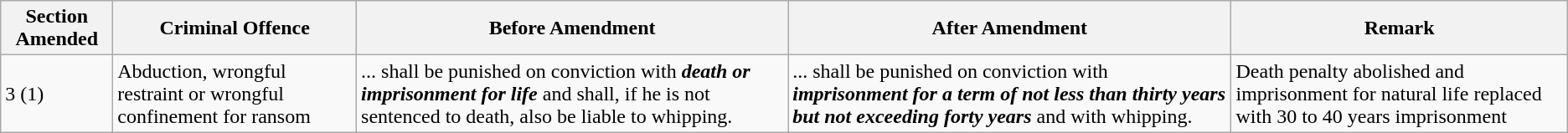<table class="wikitable">
<tr>
<th>Section Amended</th>
<th>Criminal Offence</th>
<th>Before Amendment</th>
<th>After Amendment</th>
<th>Remark</th>
</tr>
<tr>
<td>3 (1)</td>
<td>Abduction, wrongful restraint or wrongful confinement for ransom</td>
<td>... shall be punished on conviction with <strong><em>death or imprisonment for life</em></strong> and shall, if he is not sentenced to death, also be liable to whipping.</td>
<td>... shall be punished on conviction with <strong><em>imprisonment for a term of not less than thirty years but not exceeding forty years</em></strong> and with whipping.</td>
<td>Death penalty abolished and imprisonment for natural life replaced with 30 to 40 years imprisonment</td>
</tr>
</table>
